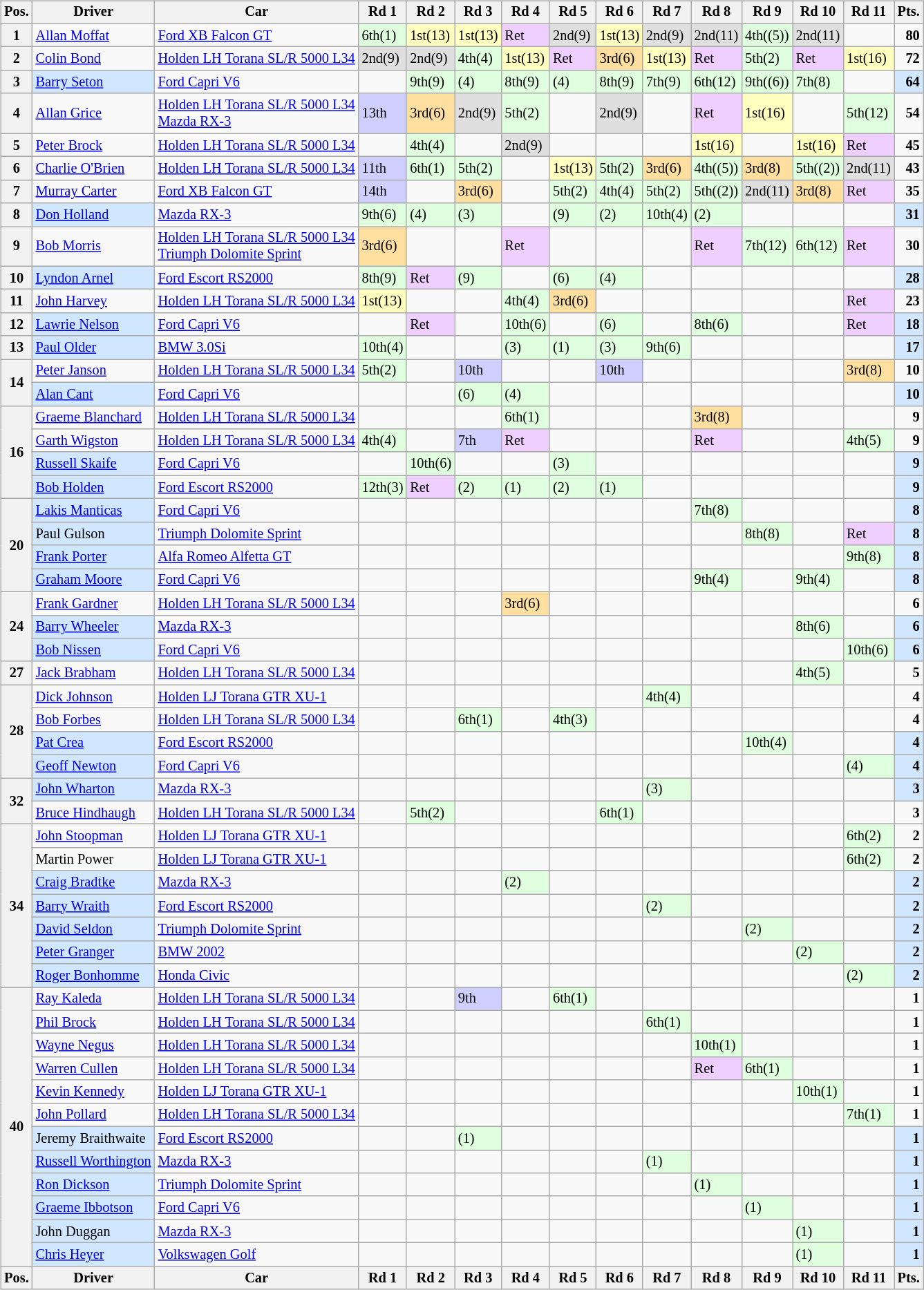<table>
<tr>
<td><br><table class="wikitable" style="font-size: 85%">
<tr>
<th valign="middle">Pos.</th>
<th valign="middle">Driver</th>
<th valign="middle">Car</th>
<th width="2%">Rd 1</th>
<th width="2%">Rd 2</th>
<th width="2%">Rd 3</th>
<th width="2%">Rd 4</th>
<th width="2%">Rd 5</th>
<th width="2%">Rd 6</th>
<th width="2%">Rd 7</th>
<th width="2%">Rd 8</th>
<th width="2%">Rd 9</th>
<th width="2%">Rd 10</th>
<th width="2%">Rd 11</th>
<th valign="middle">Pts.</th>
</tr>
<tr>
<th>1</th>
<td><a href='#'>Allan Moffat</a></td>
<td><a href='#'>Ford XB Falcon GT</a></td>
<td style="background:#dfffdf;">6th(1)</td>
<td style="background:#ffffbf;">1st(13)</td>
<td style="background:#ffffbf;">1st(13)</td>
<td style="background:#efcfff;">Ret</td>
<td style="background:#dfdfdf;">2nd(9)</td>
<td style="background:#ffffbf;">1st(13)</td>
<td style="background:#dfdfdf;">2nd(9)</td>
<td style="background:#dfdfdf;">2nd(11)</td>
<td style="background:#dfffdf;">4th((5))</td>
<td style="background:#dfdfdf;">2nd(11)</td>
<td></td>
<td align="right"><strong>80</strong></td>
</tr>
<tr>
<th>2</th>
<td><a href='#'>Colin Bond</a></td>
<td><a href='#'>Holden LH Torana SL/R 5000 L34</a></td>
<td style="background:#dfdfdf;">2nd(9)</td>
<td style="background:#dfdfdf;">2nd(9)</td>
<td style="background:#dfffdf;">4th(4)</td>
<td style="background:#ffffbf;">1st(13)</td>
<td style="background:#efcfff;">Ret</td>
<td style="background:#ffdf9f;">3rd(6)</td>
<td style="background:#ffffbf;">1st(13)</td>
<td style="background:#efcfff;">Ret</td>
<td style="background:#dfffdf;">5th(2)</td>
<td style="background:#efcfff;">Ret</td>
<td style="background:#ffffbf;">1st(16)</td>
<td align="right"><strong>72</strong></td>
</tr>
<tr>
<th>3</th>
<td style="background:#D0E7FF;"><a href='#'>Barry Seton</a></td>
<td><a href='#'>Ford Capri V6</a></td>
<td></td>
<td style="background:#dfffdf;">9th(9)</td>
<td style="background:#dfffdf;">(4)</td>
<td style="background:#dfffdf;">8th(9)</td>
<td style="background:#dfffdf;">(4)</td>
<td style="background:#dfffdf;">8th(9)</td>
<td style="background:#dfffdf;">7th(9)</td>
<td style="background:#dfffdf;">6th(12)</td>
<td style="background:#dfffdf;">9th((6))</td>
<td style="background:#dfffdf;">7th(8)</td>
<td></td>
<td style="background:#D0E7FF;" align="right"><strong>64</strong></td>
</tr>
<tr>
<th>4</th>
<td><a href='#'>Allan Grice</a></td>
<td><a href='#'>Holden LH Torana SL/R 5000 L34</a> <br> <a href='#'>Mazda RX-3</a></td>
<td style="background:#cfcfff;">13th</td>
<td style="background:#ffdf9f;">3rd(6)</td>
<td style="background:#dfdfdf;">2nd(9)</td>
<td style="background:#dfffdf;">5th(2)</td>
<td></td>
<td style="background:#dfdfdf;">2nd(9)</td>
<td></td>
<td style="background:#efcfff;">Ret</td>
<td style="background:#ffffbf;">1st(16)</td>
<td></td>
<td style="background:#dfffdf;">5th(12)</td>
<td align="right"><strong>54</strong></td>
</tr>
<tr>
<th>5</th>
<td><a href='#'>Peter Brock</a></td>
<td><a href='#'>Holden LH Torana SL/R 5000 L34</a></td>
<td></td>
<td style="background:#dfffdf;">4th(4)</td>
<td></td>
<td style="background:#dfdfdf;">2nd(9)</td>
<td></td>
<td></td>
<td></td>
<td style="background:#ffffbf;">1st(16)</td>
<td></td>
<td style="background:#ffffbf;">1st(16)</td>
<td style="background:#efcfff;">Ret</td>
<td align="right"><strong>45</strong></td>
</tr>
<tr>
<th>6</th>
<td><a href='#'>Charlie O'Brien</a></td>
<td><a href='#'>Holden LH Torana SL/R 5000 L34</a></td>
<td style="background:#cfcfff;">11th</td>
<td style="background:#dfffdf;">6th(1)</td>
<td style="background:#dfffdf;">5th(2)</td>
<td></td>
<td style="background:#ffffbf;">1st(13)</td>
<td style="background:#dfffdf;">5th(2)</td>
<td style="background:#ffdf9f;">3rd(6)</td>
<td style="background:#dfffdf;">4th((5))</td>
<td style="background:#ffdf9f;">3rd(8)</td>
<td style="background:#dfffdf;">5th((2))</td>
<td style="background:#dfdfdf;">2nd(11)</td>
<td align="right"><strong>43</strong></td>
</tr>
<tr>
<th>7</th>
<td><a href='#'>Murray Carter</a></td>
<td><a href='#'>Ford XB Falcon GT</a></td>
<td style="background:#cfcfff;">14th</td>
<td></td>
<td style="background:#ffdf9f;">3rd(6)</td>
<td></td>
<td style="background:#dfffdf;">5th(2)</td>
<td style="background:#dfffdf;">4th(4)</td>
<td style="background:#dfffdf;">5th(2)</td>
<td style="background:#dfffdf;">5th((2))</td>
<td style="background:#dfdfdf;">2nd(11)</td>
<td style="background:#ffdf9f;">3rd(8)</td>
<td style="background:#efcfff;">Ret</td>
<td align="right"><strong>35</strong></td>
</tr>
<tr>
<th>8</th>
<td style="background:#D0E7FF;"><a href='#'>Don Holland</a></td>
<td><a href='#'>Mazda RX-3</a></td>
<td style="background:#dfffdf;">9th(6)</td>
<td style="background:#dfffdf;">(4)</td>
<td style="background:#dfffdf;">(3)</td>
<td></td>
<td style="background:#dfffdf;">(9)</td>
<td style="background:#dfffdf;">(2)</td>
<td style="background:#dfffdf;">10th(4)</td>
<td style="background:#dfffdf;">(2)</td>
<td></td>
<td></td>
<td></td>
<td style="background:#D0E7FF;" align="right"><strong>31</strong></td>
</tr>
<tr>
<th>9</th>
<td><a href='#'>Bob Morris</a></td>
<td><a href='#'>Holden LH Torana SL/R 5000 L34</a> <br> <a href='#'>Triumph Dolomite Sprint</a></td>
<td style="background:#ffdf9f;">3rd(6)</td>
<td></td>
<td></td>
<td style="background:#efcfff;">Ret</td>
<td></td>
<td></td>
<td></td>
<td style="background:#efcfff;">Ret</td>
<td style="background:#dfffdf;">7th(12)</td>
<td style="background:#dfffdf;">6th(12)</td>
<td style="background:#efcfff;">Ret</td>
<td align="right"><strong>30</strong></td>
</tr>
<tr>
<th>10</th>
<td style="background:#D0E7FF;"><a href='#'>Lyndon Arnel</a></td>
<td><a href='#'>Ford Escort RS2000</a></td>
<td style="background:#dfffdf;">8th(9)</td>
<td style="background:#efcfff;">Ret</td>
<td style="background:#dfffdf;">(9)</td>
<td></td>
<td style="background:#dfffdf;">(6)</td>
<td style="background:#dfffdf;">(4)</td>
<td></td>
<td></td>
<td></td>
<td></td>
<td></td>
<td style="background:#D0E7FF;" align="right"><strong>28</strong></td>
</tr>
<tr>
<th>11</th>
<td><a href='#'>John Harvey</a></td>
<td><a href='#'>Holden LH Torana SL/R 5000 L34</a></td>
<td style="background:#ffffbf;">1st(13)</td>
<td></td>
<td></td>
<td style="background:#dfffdf;">4th(4)</td>
<td style="background:#ffdf9f;">3rd(6)</td>
<td></td>
<td></td>
<td></td>
<td></td>
<td></td>
<td style="background:#efcfff;">Ret</td>
<td align="right"><strong>23</strong></td>
</tr>
<tr>
<th>12</th>
<td style="background:#D0E7FF;"><a href='#'>Lawrie Nelson</a></td>
<td><a href='#'>Ford Capri V6</a></td>
<td></td>
<td style="background:#efcfff;">Ret</td>
<td></td>
<td style="background:#dfffdf;">10th(6)</td>
<td></td>
<td style="background:#dfffdf;">(6)</td>
<td></td>
<td style="background:#dfffdf;">8th(6)</td>
<td></td>
<td></td>
<td style="background:#efcfff;">Ret</td>
<td style="background:#D0E7FF;" align="right"><strong>18</strong></td>
</tr>
<tr>
<th>13</th>
<td style="background:#D0E7FF;"><a href='#'>Paul Older</a></td>
<td><a href='#'>BMW 3.0Si</a></td>
<td style="background:#dfffdf;">10th(4)</td>
<td></td>
<td></td>
<td style="background:#dfffdf;">(3)</td>
<td style="background:#dfffdf;">(1)</td>
<td style="background:#dfffdf;">(3)</td>
<td style="background:#dfffdf;">9th(6)</td>
<td></td>
<td></td>
<td></td>
<td></td>
<td style="background:#D0E7FF;" align="right"><strong>17</strong></td>
</tr>
<tr>
<th rowspan=2>14</th>
<td><a href='#'>Peter Janson</a></td>
<td><a href='#'>Holden LH Torana SL/R 5000 L34</a></td>
<td style="background:#dfffdf;">5th(2)</td>
<td></td>
<td style="background:#cfcfff;">10th</td>
<td></td>
<td></td>
<td style="background:#cfcfff;">10th</td>
<td></td>
<td></td>
<td></td>
<td></td>
<td style="background:#ffdf9f;">3rd(8)</td>
<td align="right"><strong>10</strong></td>
</tr>
<tr>
<td style="background:#D0E7FF;"><a href='#'>Alan Cant</a></td>
<td><a href='#'>Ford Capri V6</a></td>
<td></td>
<td></td>
<td style="background:#dfffdf;">(6)</td>
<td style="background:#dfffdf;">(4)</td>
<td></td>
<td></td>
<td></td>
<td></td>
<td></td>
<td></td>
<td></td>
<td style="background:#D0E7FF;" align="right"><strong>10</strong></td>
</tr>
<tr>
<th rowspan=4>16</th>
<td><a href='#'>Graeme Blanchard</a></td>
<td><a href='#'>Holden LH Torana SL/R 5000 L34</a></td>
<td></td>
<td></td>
<td></td>
<td style="background:#dfffdf;">6th(1)</td>
<td></td>
<td></td>
<td></td>
<td style="background:#ffdf9f;">3rd(8)</td>
<td></td>
<td></td>
<td></td>
<td align="right"><strong>9</strong></td>
</tr>
<tr>
<td><a href='#'>Garth Wigston</a></td>
<td><a href='#'>Holden LH Torana SL/R 5000 L34</a></td>
<td style="background:#dfffdf;">4th(4)</td>
<td></td>
<td style="background:#cfcfff;">7th</td>
<td style="background:#efcfff;">Ret</td>
<td></td>
<td></td>
<td></td>
<td style="background:#efcfff;">Ret</td>
<td></td>
<td></td>
<td style="background:#dfffdf;">4th(5)</td>
<td align="right"><strong>9</strong></td>
</tr>
<tr>
<td style="background:#D0E7FF;"><a href='#'>Russell Skaife</a></td>
<td><a href='#'>Ford Capri V6</a></td>
<td></td>
<td style="background:#dfffdf;">10th(6)</td>
<td></td>
<td></td>
<td style="background:#dfffdf;">(3)</td>
<td></td>
<td></td>
<td></td>
<td></td>
<td></td>
<td></td>
<td style="background:#D0E7FF;" align="right"><strong>9</strong></td>
</tr>
<tr>
<td style="background:#D0E7FF;"><a href='#'>Bob Holden</a></td>
<td><a href='#'>Ford Escort RS2000</a></td>
<td style="background:#dfffdf;">12th(3)</td>
<td style="background:#efcfff;">Ret</td>
<td style="background:#dfffdf;">(2)</td>
<td style="background:#dfffdf;">(1)</td>
<td style="background:#dfffdf;">(2)</td>
<td style="background:#dfffdf;">(1)</td>
<td></td>
<td></td>
<td></td>
<td></td>
<td></td>
<td style="background:#D0E7FF;" align="right"><strong>9</strong></td>
</tr>
<tr>
<th rowspan=4>20</th>
<td style="background:#D0E7FF;"><a href='#'>Lakis Manticas</a></td>
<td><a href='#'>Ford Capri V6</a></td>
<td></td>
<td></td>
<td></td>
<td></td>
<td></td>
<td></td>
<td></td>
<td style="background:#dfffdf;">7th(8)</td>
<td></td>
<td></td>
<td></td>
<td style="background:#D0E7FF;" align="right"><strong>8</strong></td>
</tr>
<tr>
<td style="background:#D0E7FF;">Paul Gulson</td>
<td><a href='#'>Triumph Dolomite Sprint</a></td>
<td></td>
<td></td>
<td></td>
<td></td>
<td></td>
<td></td>
<td></td>
<td></td>
<td style="background:#dfffdf;">8th(8)</td>
<td></td>
<td style="background:#efcfff;">Ret</td>
<td style="background:#D0E7FF;" align="right"><strong>8</strong></td>
</tr>
<tr>
<td style="background:#D0E7FF;"><a href='#'>Frank Porter</a></td>
<td><a href='#'>Alfa Romeo Alfetta GT</a></td>
<td></td>
<td></td>
<td></td>
<td></td>
<td></td>
<td></td>
<td></td>
<td></td>
<td></td>
<td></td>
<td style="background:#dfffdf;">9th(8)</td>
<td style="background:#D0E7FF;" align="right"><strong>8</strong></td>
</tr>
<tr>
<td style="background:#D0E7FF;"><a href='#'>Graham Moore</a></td>
<td><a href='#'>Ford Capri V6</a></td>
<td></td>
<td></td>
<td></td>
<td></td>
<td></td>
<td></td>
<td></td>
<td style="background:#dfffdf;">9th(4)</td>
<td></td>
<td style="background:#dfffdf;">9th(4)</td>
<td></td>
<td style="background:#D0E7FF;" align="right"><strong>8</strong></td>
</tr>
<tr>
<th rowspan=3>24</th>
<td><a href='#'>Frank Gardner</a></td>
<td><a href='#'>Holden LH Torana SL/R 5000 L34</a></td>
<td></td>
<td></td>
<td></td>
<td style="background:#ffdf9f;">3rd(6)</td>
<td></td>
<td></td>
<td></td>
<td></td>
<td></td>
<td></td>
<td></td>
<td align="right"><strong>6</strong></td>
</tr>
<tr>
<td style="background:#D0E7FF;"><a href='#'>Barry Wheeler</a></td>
<td><a href='#'>Mazda RX-3</a></td>
<td></td>
<td></td>
<td></td>
<td></td>
<td></td>
<td></td>
<td></td>
<td></td>
<td></td>
<td style="background:#dfffdf;">8th(6)</td>
<td></td>
<td style="background:#D0E7FF;" align="right"><strong>6</strong></td>
</tr>
<tr>
<td style="background:#D0E7FF;"><a href='#'>Bob Nissen</a></td>
<td><a href='#'>Ford Capri V6</a></td>
<td></td>
<td></td>
<td></td>
<td></td>
<td></td>
<td></td>
<td></td>
<td></td>
<td></td>
<td></td>
<td style="background:#dfffdf;">10th(6)</td>
<td style="background:#D0E7FF;" align="right"><strong>6</strong></td>
</tr>
<tr>
<th>27</th>
<td><a href='#'>Jack Brabham</a></td>
<td><a href='#'>Holden LH Torana SL/R 5000 L34</a></td>
<td></td>
<td></td>
<td></td>
<td></td>
<td></td>
<td></td>
<td></td>
<td></td>
<td></td>
<td style="background:#dfffdf;">4th(5)</td>
<td></td>
<td align="right"><strong>5</strong></td>
</tr>
<tr>
<th rowspan=4>28</th>
<td><a href='#'>Dick Johnson</a></td>
<td><a href='#'>Holden LJ Torana GTR XU-1</a></td>
<td></td>
<td></td>
<td></td>
<td></td>
<td></td>
<td></td>
<td style="background:#dfffdf;">4th(4)</td>
<td></td>
<td></td>
<td></td>
<td></td>
<td align="right"><strong>4</strong></td>
</tr>
<tr>
<td><a href='#'>Bob Forbes</a></td>
<td><a href='#'>Holden LH Torana SL/R 5000 L34</a></td>
<td></td>
<td></td>
<td style="background:#dfffdf;">6th(1)</td>
<td></td>
<td style="background:#dfffdf;">4th(3)</td>
<td></td>
<td></td>
<td></td>
<td></td>
<td></td>
<td></td>
<td align="right"><strong>4</strong></td>
</tr>
<tr>
<td style="background:#D0E7FF;"><a href='#'>Pat Crea</a></td>
<td><a href='#'>Ford Escort RS2000</a></td>
<td></td>
<td></td>
<td></td>
<td></td>
<td></td>
<td></td>
<td></td>
<td></td>
<td style="background:#dfffdf;">10th(4)</td>
<td></td>
<td></td>
<td style="background:#D0E7FF;" align="right"><strong>4</strong></td>
</tr>
<tr>
<td style="background:#D0E7FF;"><a href='#'>Geoff Newton</a></td>
<td><a href='#'>Ford Capri V6</a></td>
<td></td>
<td></td>
<td></td>
<td></td>
<td></td>
<td></td>
<td></td>
<td></td>
<td></td>
<td></td>
<td style="background:#dfffdf;">(4)</td>
<td style="background:#D0E7FF;" align="right"><strong>4</strong></td>
</tr>
<tr>
<th rowspan=2>32</th>
<td style="background:#D0E7FF;"><a href='#'>John Wharton</a></td>
<td><a href='#'>Mazda RX-3</a></td>
<td></td>
<td></td>
<td></td>
<td></td>
<td></td>
<td></td>
<td style="background:#dfffdf;">(3)</td>
<td></td>
<td></td>
<td></td>
<td></td>
<td style="background:#D0E7FF;" align="right"><strong>3</strong></td>
</tr>
<tr>
<td><a href='#'>Bruce Hindhaugh</a></td>
<td><a href='#'>Holden LH Torana SL/R 5000 L34</a></td>
<td></td>
<td style="background:#dfffdf;">5th(2)</td>
<td></td>
<td></td>
<td></td>
<td style="background:#dfffdf;">6th(1)</td>
<td></td>
<td></td>
<td></td>
<td></td>
<td></td>
<td align="right"><strong>3</strong></td>
</tr>
<tr>
<th rowspan=7>34</th>
<td><a href='#'>John Stoopman</a></td>
<td><a href='#'>Holden LJ Torana GTR XU-1</a></td>
<td></td>
<td></td>
<td></td>
<td></td>
<td></td>
<td></td>
<td></td>
<td></td>
<td></td>
<td></td>
<td style="background:#dfffdf;">6th(2)</td>
<td align="right"><strong>2</strong></td>
</tr>
<tr>
<td>Martin Power</td>
<td><a href='#'>Holden LJ Torana GTR XU-1</a></td>
<td></td>
<td></td>
<td></td>
<td></td>
<td></td>
<td></td>
<td></td>
<td></td>
<td></td>
<td></td>
<td style="background:#dfffdf;">6th(2)</td>
<td align="right"><strong>2</strong></td>
</tr>
<tr>
<td style="background:#D0E7FF;"><a href='#'>Craig Bradtke</a></td>
<td><a href='#'>Mazda RX-3</a></td>
<td></td>
<td></td>
<td></td>
<td style="background:#dfffdf;">(2)</td>
<td></td>
<td></td>
<td></td>
<td></td>
<td></td>
<td></td>
<td></td>
<td style="background:#D0E7FF;" align="right"><strong>2</strong></td>
</tr>
<tr>
<td style="background:#D0E7FF;"><a href='#'>Barry Wraith</a></td>
<td><a href='#'>Ford Escort RS2000</a></td>
<td></td>
<td></td>
<td></td>
<td></td>
<td></td>
<td></td>
<td style="background:#dfffdf;">(2)</td>
<td></td>
<td></td>
<td></td>
<td></td>
<td style="background:#D0E7FF;" align="right"><strong>2</strong></td>
</tr>
<tr>
<td style="background:#D0E7FF;"><a href='#'>David Seldon</a></td>
<td><a href='#'>Triumph Dolomite Sprint</a></td>
<td></td>
<td></td>
<td></td>
<td></td>
<td></td>
<td></td>
<td></td>
<td></td>
<td style="background:#dfffdf;">(2)</td>
<td></td>
<td></td>
<td style="background:#D0E7FF;" align="right"><strong>2</strong></td>
</tr>
<tr>
<td style="background:#D0E7FF;"><a href='#'>Peter Granger</a></td>
<td><a href='#'>BMW 2002</a></td>
<td></td>
<td></td>
<td></td>
<td></td>
<td></td>
<td></td>
<td></td>
<td></td>
<td></td>
<td style="background:#dfffdf;">(2)</td>
<td></td>
<td style="background:#D0E7FF;" align="right"><strong>2</strong></td>
</tr>
<tr>
<td style="background:#D0E7FF;"><a href='#'>Roger Bonhomme</a></td>
<td><a href='#'>Honda Civic</a></td>
<td></td>
<td></td>
<td></td>
<td></td>
<td></td>
<td></td>
<td></td>
<td></td>
<td></td>
<td></td>
<td style="background:#dfffdf;">(2)</td>
<td style="background:#D0E7FF;" align="right"><strong>2</strong></td>
</tr>
<tr>
<th rowspan=12>40</th>
<td><a href='#'>Ray Kaleda</a></td>
<td><a href='#'>Holden LH Torana SL/R 5000 L34</a></td>
<td></td>
<td></td>
<td style="background:#cfcfff;">9th</td>
<td></td>
<td style="background:#dfffdf;">6th(1)</td>
<td></td>
<td></td>
<td></td>
<td></td>
<td></td>
<td></td>
<td align="right"><strong>1</strong></td>
</tr>
<tr>
<td><a href='#'>Phil Brock</a></td>
<td><a href='#'>Holden LH Torana SL/R 5000 L34</a></td>
<td></td>
<td></td>
<td></td>
<td></td>
<td></td>
<td></td>
<td style="background:#dfffdf;">6th(1)</td>
<td></td>
<td></td>
<td></td>
<td></td>
<td align="right"><strong>1</strong></td>
</tr>
<tr>
<td><a href='#'>Wayne Negus</a></td>
<td><a href='#'>Holden LH Torana SL/R 5000 L34</a></td>
<td></td>
<td></td>
<td></td>
<td></td>
<td></td>
<td></td>
<td></td>
<td style="background:#dfffdf;">10th(1)</td>
<td></td>
<td></td>
<td></td>
<td align="right"><strong>1</strong></td>
</tr>
<tr>
<td><a href='#'>Warren Cullen</a></td>
<td><a href='#'>Holden LH Torana SL/R 5000 L34</a></td>
<td></td>
<td></td>
<td></td>
<td></td>
<td></td>
<td></td>
<td></td>
<td style="background:#efcfff;">Ret</td>
<td style="background:#dfffdf;">6th(1)</td>
<td></td>
<td></td>
<td align="right"><strong>1</strong></td>
</tr>
<tr>
<td><a href='#'>Kevin Kennedy</a></td>
<td><a href='#'>Holden LJ Torana GTR XU-1</a></td>
<td></td>
<td></td>
<td></td>
<td></td>
<td></td>
<td></td>
<td></td>
<td></td>
<td></td>
<td style="background:#dfffdf;">10th(1)</td>
<td></td>
<td align="right"><strong>1</strong></td>
</tr>
<tr>
<td><a href='#'>John Pollard</a></td>
<td><a href='#'>Holden LH Torana SL/R 5000 L34</a></td>
<td></td>
<td></td>
<td></td>
<td></td>
<td></td>
<td></td>
<td></td>
<td></td>
<td></td>
<td></td>
<td style="background:#dfffdf;">7th(1)</td>
<td align="right"><strong>1</strong></td>
</tr>
<tr>
<td style="background:#D0E7FF;">Jeremy Braithwaite</td>
<td><a href='#'>Ford Escort RS2000</a></td>
<td></td>
<td></td>
<td style="background:#dfffdf;">(1)</td>
<td></td>
<td></td>
<td></td>
<td></td>
<td></td>
<td></td>
<td></td>
<td></td>
<td style="background:#D0E7FF;" align="right"><strong>1</strong></td>
</tr>
<tr>
<td style="background:#D0E7FF;"><a href='#'>Russell Worthington</a></td>
<td><a href='#'>Mazda RX-3</a></td>
<td></td>
<td></td>
<td></td>
<td></td>
<td></td>
<td></td>
<td style="background:#dfffdf;">(1)</td>
<td></td>
<td></td>
<td></td>
<td></td>
<td style="background:#D0E7FF;" align="right"><strong>1</strong></td>
</tr>
<tr>
<td style="background:#D0E7FF;"><a href='#'>Ron Dickson</a></td>
<td><a href='#'>Triumph Dolomite Sprint</a></td>
<td></td>
<td></td>
<td></td>
<td></td>
<td></td>
<td></td>
<td></td>
<td style="background:#dfffdf;">(1)</td>
<td></td>
<td></td>
<td></td>
<td style="background:#D0E7FF;" align="right"><strong>1</strong></td>
</tr>
<tr>
<td style="background:#D0E7FF;"><a href='#'>Graeme Ibbotson</a></td>
<td><a href='#'>Ford Capri V6</a></td>
<td></td>
<td></td>
<td></td>
<td></td>
<td></td>
<td></td>
<td></td>
<td></td>
<td style="background:#dfffdf;">(1)</td>
<td></td>
<td></td>
<td style="background:#D0E7FF;" align="right"><strong>1</strong></td>
</tr>
<tr>
<td style="background:#D0E7FF;">John Duggan</td>
<td><a href='#'>Mazda RX-3</a></td>
<td></td>
<td></td>
<td></td>
<td></td>
<td></td>
<td></td>
<td></td>
<td></td>
<td></td>
<td style="background:#dfffdf;">(1)</td>
<td></td>
<td style="background:#D0E7FF;" align="right"><strong>1</strong></td>
</tr>
<tr>
<td style="background:#D0E7FF;"><a href='#'>Chris Heyer</a></td>
<td><a href='#'>Volkswagen Golf</a></td>
<td></td>
<td></td>
<td></td>
<td></td>
<td></td>
<td></td>
<td></td>
<td></td>
<td></td>
<td style="background:#dfffdf;">(1)</td>
<td></td>
<td style="background:#D0E7FF;" align="right"><strong>1</strong></td>
</tr>
<tr style="background: #f9f9f9" valign="top">
<th valign="middle">Pos.</th>
<th valign="middle">Driver</th>
<th>Car</th>
<th width="2%">Rd 1</th>
<th width="2%">Rd 2</th>
<th width="2%">Rd 3</th>
<th width="2%">Rd 4</th>
<th width="2%">Rd 5</th>
<th width="2%">Rd 6</th>
<th width="2%">Rd 7</th>
<th width="2%">Rd 8</th>
<th width="2%">Rd 9</th>
<th width="2%">Rd 10</th>
<th width="2%">Rd 11</th>
<th valign="middle">Pts.</th>
</tr>
</table>
</td>
<td valign="top"><br></td>
</tr>
</table>
